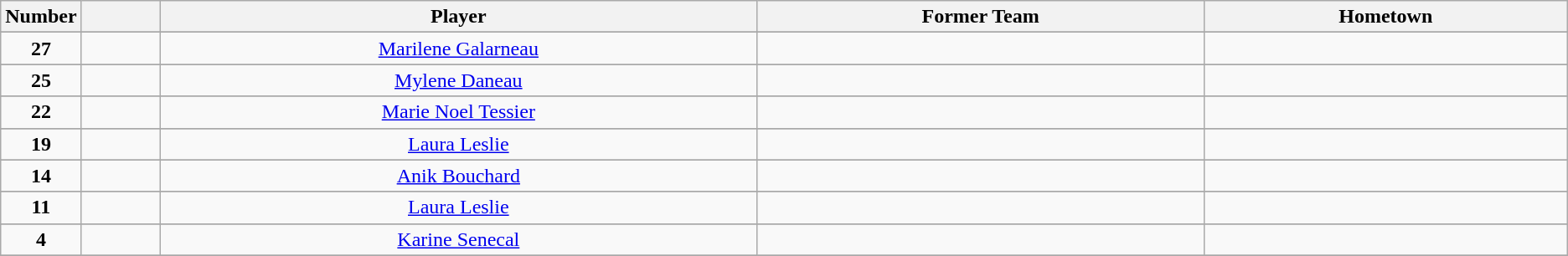<table class="wikitable" style="text-align:center">
<tr>
<th width=5%>Number</th>
<th width=5%></th>
<th !width=10%>Player</th>
<th !width=10%>Former Team</th>
<th !width=10%>Hometown</th>
</tr>
<tr>
</tr>
<tr>
<td><strong>27</strong></td>
<td></td>
<td><a href='#'>Marilene Galarneau</a></td>
<td></td>
<td></td>
</tr>
<tr>
</tr>
<tr>
<td><strong>25</strong></td>
<td></td>
<td><a href='#'>Mylene Daneau</a></td>
<td></td>
<td></td>
</tr>
<tr>
</tr>
<tr>
<td><strong>22</strong></td>
<td></td>
<td><a href='#'>Marie Noel Tessier</a></td>
<td></td>
<td></td>
</tr>
<tr>
</tr>
<tr>
<td><strong>19</strong></td>
<td></td>
<td><a href='#'>Laura Leslie</a></td>
<td></td>
<td></td>
</tr>
<tr>
</tr>
<tr>
<td><strong>14</strong></td>
<td></td>
<td><a href='#'>Anik Bouchard</a></td>
<td></td>
<td></td>
</tr>
<tr>
</tr>
<tr>
<td><strong>11</strong></td>
<td></td>
<td><a href='#'>Laura Leslie</a></td>
<td></td>
<td></td>
</tr>
<tr>
</tr>
<tr>
<td><strong>4</strong></td>
<td></td>
<td><a href='#'>Karine Senecal</a></td>
<td></td>
<td></td>
</tr>
<tr>
</tr>
</table>
